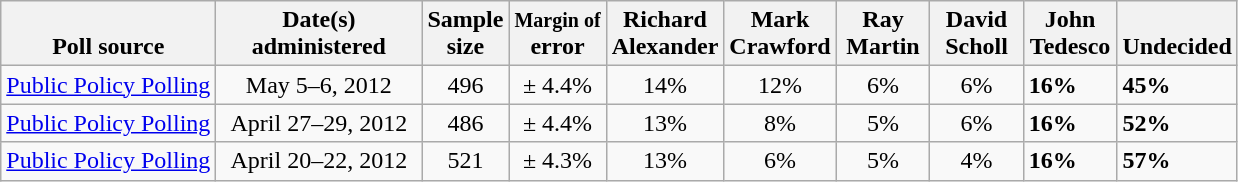<table class="wikitable">
<tr valign= bottom>
<th>Poll source</th>
<th style="width:130px;">Date(s)<br>administered</th>
<th class=small>Sample<br>size</th>
<th><small>Margin of</small><br>error</th>
<th style="width:55px;">Richard<br>Alexander</th>
<th style="width:55px;">Mark<br>Crawford</th>
<th style="width:55px;">Ray<br>Martin</th>
<th style="width:55px;">David<br>Scholl</th>
<th style="width:55px;">John<br>Tedesco</th>
<th style="width:55px;">Undecided</th>
</tr>
<tr>
<td><a href='#'>Public Policy Polling</a></td>
<td align=center>May 5–6, 2012</td>
<td align=center>496</td>
<td align=center>± 4.4%</td>
<td align=center>14%</td>
<td align=center>12%</td>
<td align=center>6%</td>
<td align=center>6%</td>
<td><strong>16%</strong></td>
<td><strong>45%</strong></td>
</tr>
<tr>
<td><a href='#'>Public Policy Polling</a></td>
<td align=center>April 27–29, 2012</td>
<td align=center>486</td>
<td align=center>± 4.4%</td>
<td align=center>13%</td>
<td align=center>8%</td>
<td align=center>5%</td>
<td align=center>6%</td>
<td><strong>16%</strong></td>
<td><strong>52%</strong></td>
</tr>
<tr>
<td><a href='#'>Public Policy Polling</a></td>
<td align=center>April 20–22, 2012</td>
<td align=center>521</td>
<td align=center>± 4.3%</td>
<td align=center>13%</td>
<td align=center>6%</td>
<td align=center>5%</td>
<td align=center>4%</td>
<td><strong>16%</strong></td>
<td><strong>57%</strong></td>
</tr>
</table>
